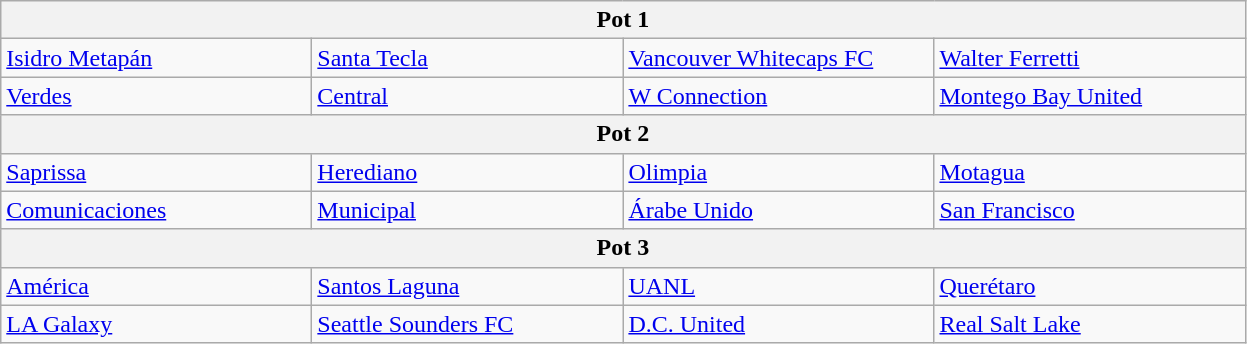<table class="wikitable">
<tr>
<th colspan=4>Pot 1</th>
</tr>
<tr>
<td width=200> <a href='#'>Isidro Metapán</a></td>
<td width=200> <a href='#'>Santa Tecla</a></td>
<td width=200> <a href='#'>Vancouver Whitecaps FC</a></td>
<td width=200> <a href='#'>Walter Ferretti</a></td>
</tr>
<tr>
<td> <a href='#'>Verdes</a></td>
<td> <a href='#'>Central</a></td>
<td> <a href='#'>W Connection</a></td>
<td> <a href='#'>Montego Bay United</a></td>
</tr>
<tr>
<th colspan=4>Pot 2</th>
</tr>
<tr>
<td> <a href='#'>Saprissa</a></td>
<td> <a href='#'>Herediano</a></td>
<td> <a href='#'>Olimpia</a></td>
<td> <a href='#'>Motagua</a></td>
</tr>
<tr>
<td> <a href='#'>Comunicaciones</a></td>
<td> <a href='#'>Municipal</a></td>
<td> <a href='#'>Árabe Unido</a></td>
<td> <a href='#'>San Francisco</a></td>
</tr>
<tr>
<th colspan=4>Pot 3</th>
</tr>
<tr>
<td> <a href='#'>América</a></td>
<td> <a href='#'>Santos Laguna</a></td>
<td> <a href='#'>UANL</a></td>
<td> <a href='#'>Querétaro</a></td>
</tr>
<tr>
<td> <a href='#'>LA Galaxy</a></td>
<td> <a href='#'>Seattle Sounders FC</a></td>
<td> <a href='#'>D.C. United</a></td>
<td> <a href='#'>Real Salt Lake</a></td>
</tr>
</table>
